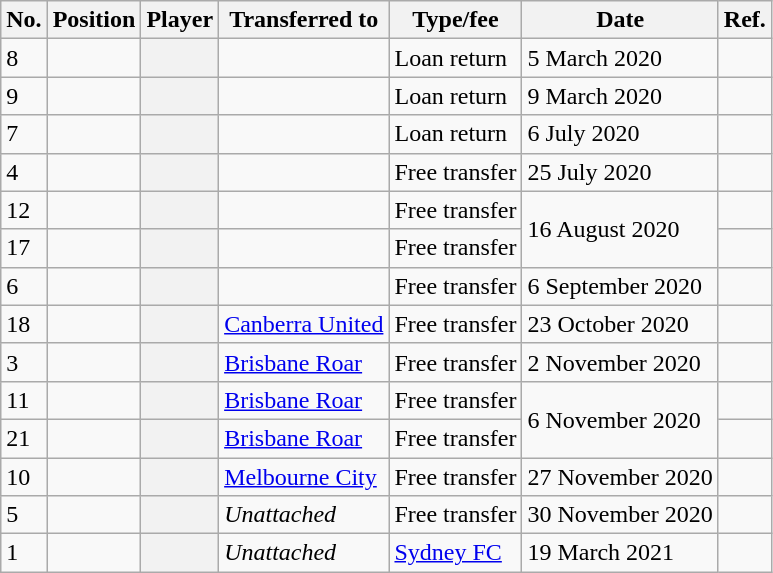<table class="wikitable plainrowheaders sortable" style="text-align:center; text-align:left">
<tr>
<th scope="col">No.</th>
<th scope="col">Position</th>
<th scope="col">Player</th>
<th scope="col">Transferred to</th>
<th scope="col">Type/fee</th>
<th scope="col">Date</th>
<th class="unsortable" scope="col">Ref.</th>
</tr>
<tr>
<td>8</td>
<td></td>
<th scope="row"></th>
<td></td>
<td>Loan return</td>
<td>5 March 2020</td>
<td></td>
</tr>
<tr>
<td>9</td>
<td></td>
<th scope="row"></th>
<td></td>
<td>Loan return</td>
<td>9 March 2020</td>
<td></td>
</tr>
<tr>
<td>7</td>
<td></td>
<th scope="row"></th>
<td></td>
<td>Loan return</td>
<td>6 July 2020</td>
<td></td>
</tr>
<tr>
<td>4</td>
<td></td>
<th scope="row"></th>
<td></td>
<td>Free transfer</td>
<td>25 July 2020</td>
<td></td>
</tr>
<tr>
<td>12</td>
<td></td>
<th scope="row"></th>
<td></td>
<td>Free transfer</td>
<td rowspan="2">16 August 2020</td>
<td></td>
</tr>
<tr>
<td>17</td>
<td></td>
<th scope="row"></th>
<td></td>
<td>Free transfer</td>
<td></td>
</tr>
<tr>
<td>6</td>
<td></td>
<th scope="row"></th>
<td></td>
<td>Free transfer</td>
<td>6 September 2020</td>
<td></td>
</tr>
<tr>
<td>18</td>
<td></td>
<th scope="row"></th>
<td><a href='#'>Canberra United</a></td>
<td>Free transfer</td>
<td>23 October 2020</td>
<td></td>
</tr>
<tr>
<td>3</td>
<td></td>
<th scope="row"></th>
<td><a href='#'>Brisbane Roar</a></td>
<td>Free transfer</td>
<td>2 November 2020</td>
<td></td>
</tr>
<tr>
<td>11</td>
<td></td>
<th scope="row"></th>
<td><a href='#'>Brisbane Roar</a></td>
<td>Free transfer</td>
<td rowspan="2">6 November 2020</td>
<td></td>
</tr>
<tr>
<td>21</td>
<td></td>
<th scope="row"></th>
<td><a href='#'>Brisbane Roar</a></td>
<td>Free transfer</td>
<td></td>
</tr>
<tr>
<td>10</td>
<td></td>
<th scope="row"></th>
<td><a href='#'>Melbourne City</a></td>
<td>Free transfer</td>
<td>27 November 2020</td>
<td></td>
</tr>
<tr>
<td>5</td>
<td></td>
<th scope="row"></th>
<td><em>Unattached</em></td>
<td>Free transfer</td>
<td>30 November 2020</td>
<td></td>
</tr>
<tr>
<td>1</td>
<td></td>
<th scope="row"></th>
<td><em>Unattached</em></td>
<td><a href='#'>Sydney FC</a></td>
<td>19 March 2021</td>
<td></td>
</tr>
</table>
